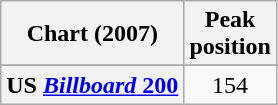<table class="wikitable sortable plainrowheaders" style="text-align:center">
<tr>
<th scope="col">Chart (2007)</th>
<th scope="col">Peak<br>position</th>
</tr>
<tr>
</tr>
<tr>
</tr>
<tr>
</tr>
<tr>
<th scope="row">US <a href='#'><em>Billboard</em> 200</a></th>
<td>154</td>
</tr>
</table>
